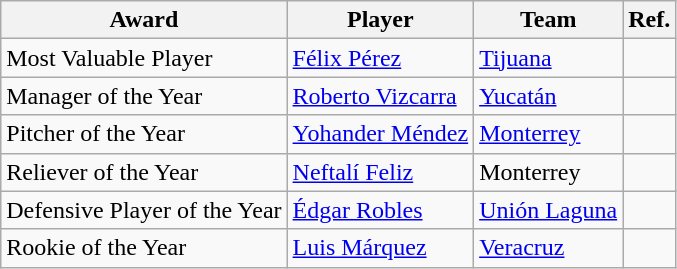<table class="wikitable">
<tr>
<th>Award</th>
<th>Player</th>
<th>Team</th>
<th>Ref.</th>
</tr>
<tr>
<td scope="row">Most Valuable Player</td>
<td> <a href='#'>Félix Pérez</a></td>
<td><a href='#'>Tijuana</a></td>
<td align=center></td>
</tr>
<tr>
<td scope="row">Manager of the Year</td>
<td> <a href='#'>Roberto Vizcarra</a></td>
<td><a href='#'>Yucatán</a></td>
<td align=center></td>
</tr>
<tr>
<td scope="row">Pitcher of the Year</td>
<td> <a href='#'>Yohander Méndez</a></td>
<td><a href='#'>Monterrey</a></td>
<td align=center></td>
</tr>
<tr>
<td scope="row">Reliever of the Year</td>
<td> <a href='#'>Neftalí Feliz</a></td>
<td>Monterrey</td>
<td align=center></td>
</tr>
<tr>
<td scope="row">Defensive Player of the Year</td>
<td> <a href='#'>Édgar Robles</a></td>
<td><a href='#'>Unión Laguna</a></td>
<td align=center></td>
</tr>
<tr>
<td scope="row">Rookie of the Year</td>
<td> <a href='#'>Luis Márquez</a></td>
<td><a href='#'>Veracruz</a></td>
<td align=center></td>
</tr>
</table>
